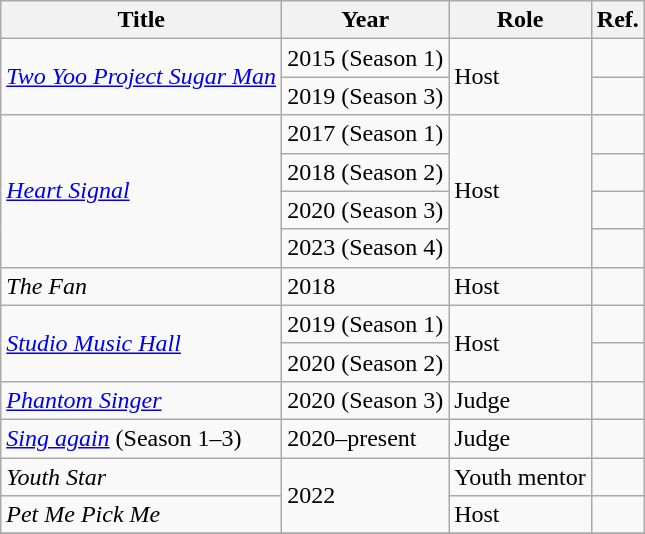<table class="wikitable sortable">
<tr>
<th>Title</th>
<th>Year</th>
<th>Role</th>
<th class="unsortable">Ref.</th>
</tr>
<tr>
<td rowspan="2"><em><a href='#'>Two Yoo Project Sugar Man</a></em></td>
<td>2015 (Season 1)</td>
<td rowspan="2">Host</td>
<td></td>
</tr>
<tr>
<td>2019 (Season 3)</td>
<td></td>
</tr>
<tr>
<td rowspan="4"><em><a href='#'>Heart Signal</a></em></td>
<td>2017 (Season 1)</td>
<td rowspan="4">Host</td>
<td></td>
</tr>
<tr>
<td>2018 (Season 2)</td>
<td></td>
</tr>
<tr>
<td>2020 (Season 3)</td>
<td></td>
</tr>
<tr>
<td>2023 (Season 4)</td>
<td></td>
</tr>
<tr>
<td><em>The Fan</em></td>
<td>2018</td>
<td>Host</td>
<td></td>
</tr>
<tr>
<td rowspan="2"><em><a href='#'>Studio Music Hall</a></em></td>
<td>2019 (Season 1)</td>
<td rowspan="2">Host</td>
<td></td>
</tr>
<tr>
<td>2020 (Season 2)</td>
<td></td>
</tr>
<tr>
<td><em><a href='#'>Phantom Singer</a></em></td>
<td>2020 (Season 3)</td>
<td>Judge</td>
<td></td>
</tr>
<tr>
<td><em><a href='#'>Sing again</a></em> (Season 1–3)</td>
<td>2020–present</td>
<td>Judge</td>
<td></td>
</tr>
<tr>
<td><em>Youth Star</em></td>
<td rowspan=2>2022</td>
<td>Youth mentor</td>
<td></td>
</tr>
<tr>
<td><em>Pet Me Pick Me</em></td>
<td>Host</td>
<td></td>
</tr>
<tr>
</tr>
</table>
